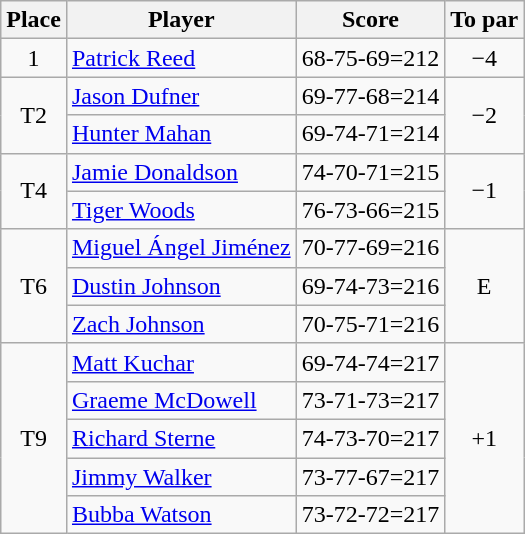<table class="wikitable">
<tr>
<th>Place</th>
<th>Player</th>
<th>Score</th>
<th>To par</th>
</tr>
<tr>
<td align=center>1</td>
<td> <a href='#'>Patrick Reed</a></td>
<td>68-75-69=212</td>
<td align=center>−4</td>
</tr>
<tr>
<td align=center rowspan=2>T2</td>
<td> <a href='#'>Jason Dufner</a></td>
<td>69-77-68=214</td>
<td align=center rowspan=2>−2</td>
</tr>
<tr>
<td> <a href='#'>Hunter Mahan</a></td>
<td>69-74-71=214</td>
</tr>
<tr>
<td align=center rowspan=2>T4</td>
<td> <a href='#'>Jamie Donaldson</a></td>
<td>74-70-71=215</td>
<td align=center rowspan=2>−1</td>
</tr>
<tr>
<td> <a href='#'>Tiger Woods</a></td>
<td>76-73-66=215</td>
</tr>
<tr>
<td align=center rowspan=3>T6</td>
<td> <a href='#'>Miguel Ángel Jiménez</a></td>
<td>70-77-69=216</td>
<td align=center rowspan=3>E</td>
</tr>
<tr>
<td> <a href='#'>Dustin Johnson</a></td>
<td>69-74-73=216</td>
</tr>
<tr>
<td> <a href='#'>Zach Johnson</a></td>
<td>70-75-71=216</td>
</tr>
<tr>
<td align=center rowspan=5>T9</td>
<td> <a href='#'>Matt Kuchar</a></td>
<td>69-74-74=217</td>
<td align=center rowspan=5>+1</td>
</tr>
<tr>
<td> <a href='#'>Graeme McDowell</a></td>
<td>73-71-73=217</td>
</tr>
<tr>
<td> <a href='#'>Richard Sterne</a></td>
<td>74-73-70=217</td>
</tr>
<tr>
<td> <a href='#'>Jimmy Walker</a></td>
<td>73-77-67=217</td>
</tr>
<tr>
<td> <a href='#'>Bubba Watson</a></td>
<td>73-72-72=217</td>
</tr>
</table>
